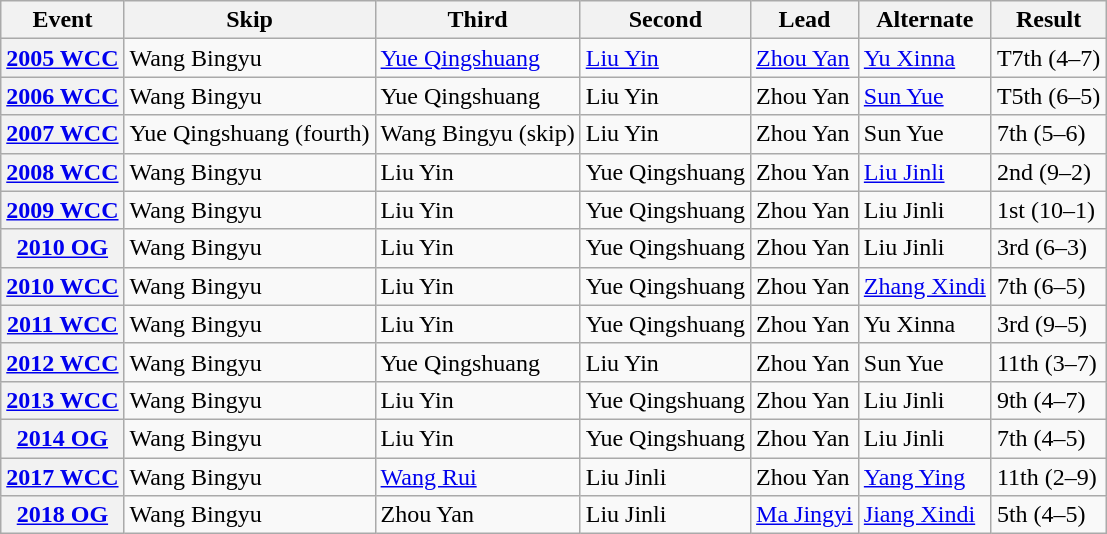<table class="wikitable">
<tr>
<th scope="col">Event</th>
<th scope="col">Skip</th>
<th scope="col">Third</th>
<th scope="col">Second</th>
<th scope="col">Lead</th>
<th scope="col">Alternate</th>
<th scope="col">Result</th>
</tr>
<tr>
<th scope="row"><a href='#'>2005 WCC</a></th>
<td>Wang Bingyu</td>
<td><a href='#'>Yue Qingshuang</a></td>
<td><a href='#'>Liu Yin</a></td>
<td><a href='#'>Zhou Yan</a></td>
<td><a href='#'>Yu Xinna</a></td>
<td>T7th (4–7)</td>
</tr>
<tr>
<th scope="row"><a href='#'>2006 WCC</a></th>
<td>Wang Bingyu</td>
<td>Yue Qingshuang</td>
<td>Liu Yin</td>
<td>Zhou Yan</td>
<td><a href='#'>Sun Yue</a></td>
<td>T5th (6–5)</td>
</tr>
<tr>
<th scope="row"><a href='#'>2007 WCC</a></th>
<td>Yue Qingshuang (fourth)</td>
<td>Wang Bingyu (skip)</td>
<td>Liu Yin</td>
<td>Zhou Yan</td>
<td>Sun Yue</td>
<td>7th (5–6)</td>
</tr>
<tr>
<th scope="row"><a href='#'>2008 WCC</a></th>
<td>Wang Bingyu</td>
<td>Liu Yin</td>
<td>Yue Qingshuang</td>
<td>Zhou Yan</td>
<td><a href='#'>Liu Jinli</a></td>
<td>2nd (9–2)</td>
</tr>
<tr>
<th scope="row"><a href='#'>2009 WCC</a></th>
<td>Wang Bingyu</td>
<td>Liu Yin</td>
<td>Yue Qingshuang</td>
<td>Zhou Yan</td>
<td>Liu Jinli</td>
<td>1st (10–1)</td>
</tr>
<tr>
<th scope="row"><a href='#'>2010 OG</a></th>
<td>Wang Bingyu</td>
<td>Liu Yin</td>
<td>Yue Qingshuang</td>
<td>Zhou Yan</td>
<td>Liu Jinli</td>
<td>3rd (6–3)</td>
</tr>
<tr>
<th scope="row"><a href='#'>2010 WCC</a></th>
<td>Wang Bingyu</td>
<td>Liu Yin</td>
<td>Yue Qingshuang</td>
<td>Zhou Yan</td>
<td><a href='#'>Zhang Xindi</a></td>
<td>7th (6–5)</td>
</tr>
<tr>
<th scope="row"><a href='#'>2011 WCC</a></th>
<td>Wang Bingyu</td>
<td>Liu Yin</td>
<td>Yue Qingshuang</td>
<td>Zhou Yan</td>
<td>Yu Xinna</td>
<td>3rd (9–5)</td>
</tr>
<tr>
<th scope="row"><a href='#'>2012 WCC</a></th>
<td>Wang Bingyu</td>
<td>Yue Qingshuang</td>
<td>Liu Yin</td>
<td>Zhou Yan</td>
<td>Sun Yue</td>
<td>11th (3–7)</td>
</tr>
<tr>
<th scope="row"><a href='#'>2013 WCC</a></th>
<td>Wang Bingyu</td>
<td>Liu Yin</td>
<td>Yue Qingshuang</td>
<td>Zhou Yan</td>
<td>Liu Jinli</td>
<td>9th (4–7)</td>
</tr>
<tr>
<th scope="row"><a href='#'>2014 OG</a></th>
<td>Wang Bingyu</td>
<td>Liu Yin</td>
<td>Yue Qingshuang</td>
<td>Zhou Yan</td>
<td>Liu Jinli</td>
<td>7th (4–5)</td>
</tr>
<tr>
<th scope="row"><a href='#'>2017 WCC</a></th>
<td>Wang Bingyu</td>
<td><a href='#'>Wang Rui</a></td>
<td>Liu Jinli</td>
<td>Zhou Yan</td>
<td><a href='#'>Yang Ying</a></td>
<td>11th (2–9)</td>
</tr>
<tr>
<th scope="row"><a href='#'>2018 OG</a></th>
<td>Wang Bingyu</td>
<td>Zhou Yan</td>
<td>Liu Jinli</td>
<td><a href='#'>Ma Jingyi</a></td>
<td><a href='#'>Jiang Xindi</a></td>
<td>5th (4–5)</td>
</tr>
</table>
